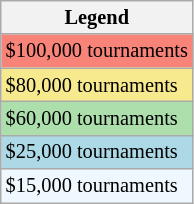<table class=wikitable style="font-size:85%">
<tr>
<th>Legend</th>
</tr>
<tr style="background:#f88379;">
<td>$100,000 tournaments</td>
</tr>
<tr style="background:#f7e98e;">
<td>$80,000 tournaments</td>
</tr>
<tr style="background:#addfad;">
<td>$60,000 tournaments</td>
</tr>
<tr style="background:lightblue;">
<td>$25,000 tournaments</td>
</tr>
<tr style="background:#f0f8ff;">
<td>$15,000 tournaments</td>
</tr>
</table>
